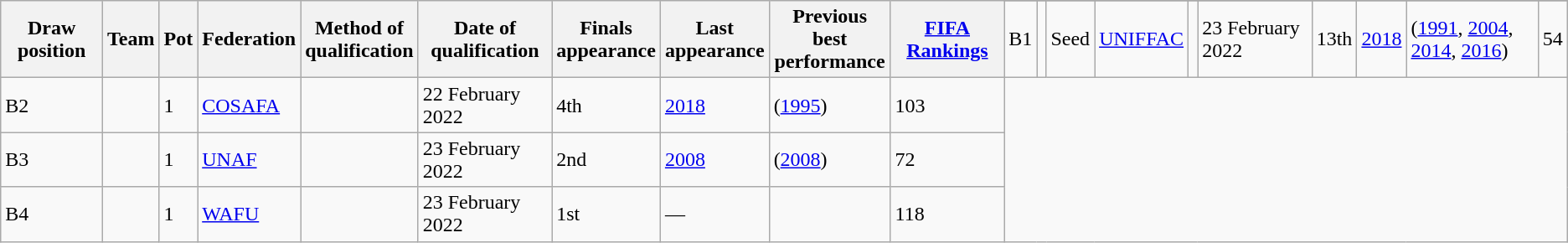<table class="wikitable sortable">
<tr>
<th rowspan="2">Draw position</th>
<th rowspan="2">Team</th>
<th rowspan="2">Pot</th>
<th rowspan="2">Federation</th>
<th rowspan="2">Method of<br>qualification</th>
<th rowspan="2">Date of<br>qualification</th>
<th rowspan="2">Finals<br>appearance</th>
<th rowspan="2">Last<br>appearance</th>
<th rowspan="2">Previous best<br>performance</th>
<th rowspan="2"><a href='#'>FIFA Rankings</a></th>
</tr>
<tr>
<td>B1</td>
<td style=white-space:nowrap></td>
<td>Seed</td>
<td><a href='#'>UNIFFAC</a></td>
<td></td>
<td>23 February 2022</td>
<td>13th</td>
<td><a href='#'>2018</a></td>
<td> (<a href='#'>1991</a>, <a href='#'>2004</a>, <a href='#'>2014</a>, <a href='#'>2016</a>)</td>
<td>54</td>
</tr>
<tr>
<td>B2</td>
<td style=white-space:nowrap></td>
<td>1</td>
<td><a href='#'>COSAFA</a></td>
<td></td>
<td>22 February 2022</td>
<td>4th</td>
<td><a href='#'>2018</a></td>
<td> (<a href='#'>1995</a>)</td>
<td>103</td>
</tr>
<tr>
<td>B3</td>
<td style=white-space:nowrap></td>
<td>1</td>
<td><a href='#'>UNAF</a></td>
<td></td>
<td>23 February 2022</td>
<td>2nd</td>
<td><a href='#'>2008</a></td>
<td> (<a href='#'>2008</a>)</td>
<td>72</td>
</tr>
<tr>
<td>B4</td>
<td style=white-space:nowrap></td>
<td>1</td>
<td><a href='#'>WAFU</a></td>
<td></td>
<td>23 February 2022</td>
<td>1st</td>
<td>—</td>
<td></td>
<td>118</td>
</tr>
</table>
